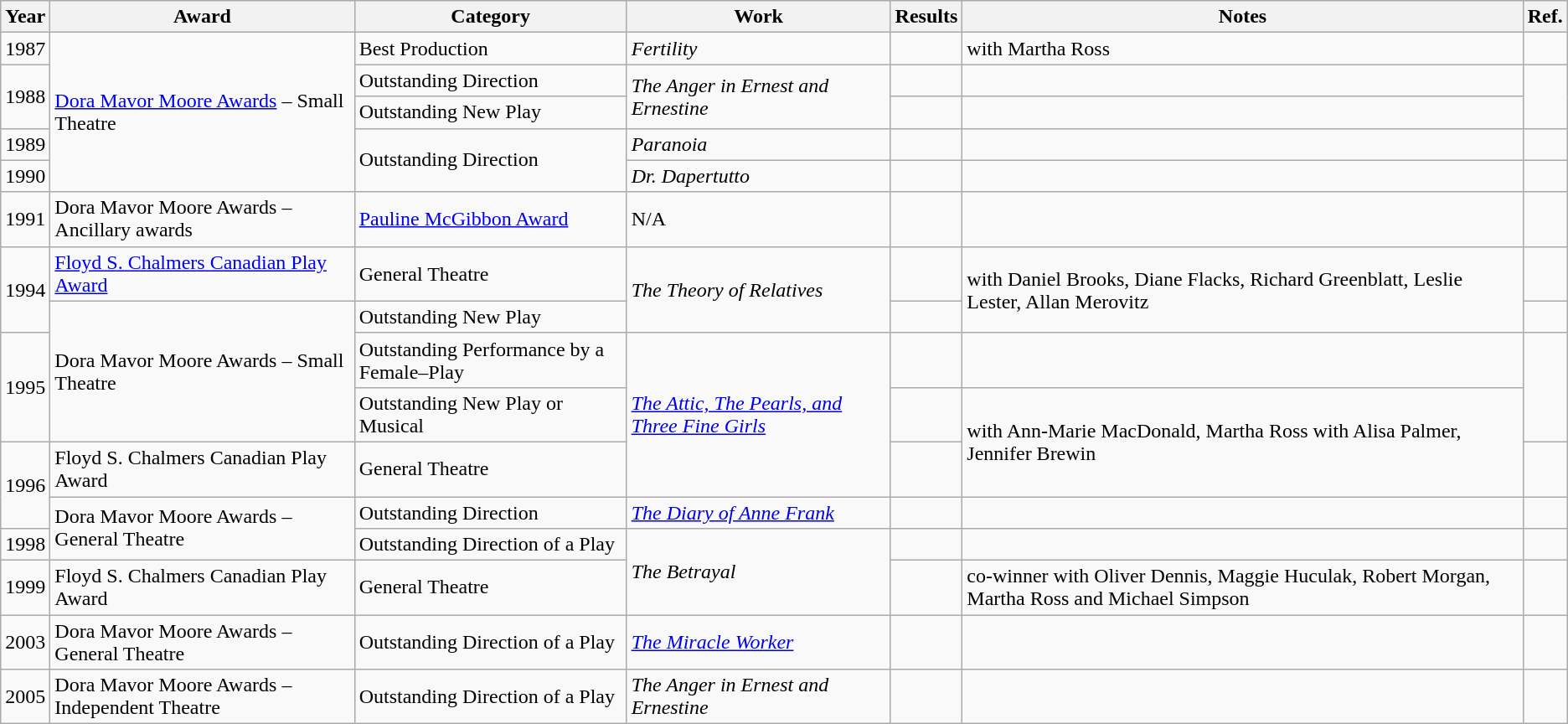<table class="wikitable">
<tr>
<th>Year</th>
<th>Award</th>
<th>Category</th>
<th>Work</th>
<th>Results</th>
<th>Notes</th>
<th>Ref.</th>
</tr>
<tr>
<td>1987</td>
<td rowspan="5"><a href='#'>Dora Mavor Moore Awards</a> – Small Theatre</td>
<td>Best Production</td>
<td><em>Fertility</em></td>
<td></td>
<td>with Martha Ross</td>
<td></td>
</tr>
<tr>
<td rowspan="2">1988</td>
<td>Outstanding Direction</td>
<td rowspan="2"><em>The Anger in Ernest and Ernestine</em></td>
<td></td>
<td></td>
<td rowspan="2"></td>
</tr>
<tr>
<td>Outstanding New Play</td>
<td></td>
<td></td>
</tr>
<tr>
<td>1989</td>
<td rowspan="2">Outstanding Direction</td>
<td><em>Paranoia</em></td>
<td></td>
<td></td>
<td></td>
</tr>
<tr>
<td>1990</td>
<td><em>Dr. Dapertutto</em></td>
<td></td>
<td></td>
<td></td>
</tr>
<tr>
<td>1991</td>
<td>Dora Mavor Moore Awards <em>–</em> Ancillary awards</td>
<td><a href='#'>Pauline McGibbon Award</a></td>
<td>N/A</td>
<td></td>
<td></td>
<td></td>
</tr>
<tr>
<td rowspan="2">1994</td>
<td><a href='#'>Floyd S. Chalmers Canadian Play Award</a></td>
<td>General Theatre</td>
<td rowspan="2"><em>The Theory of Relatives</em></td>
<td></td>
<td rowspan="2">with Daniel Brooks, Diane Flacks, Richard Greenblatt, Leslie Lester, Allan Merovitz</td>
<td></td>
</tr>
<tr>
<td rowspan="3">Dora Mavor Moore Awards – Small Theatre</td>
<td>Outstanding New Play</td>
<td></td>
<td></td>
</tr>
<tr>
<td rowspan="2">1995</td>
<td>Outstanding Performance by a Female–Play</td>
<td rowspan="3"><em><a href='#'>The Attic, The Pearls, and Three Fine Girls</a></em></td>
<td></td>
<td></td>
<td rowspan="2"></td>
</tr>
<tr>
<td>Outstanding New Play or Musical</td>
<td></td>
<td rowspan="2">with Ann-Marie MacDonald, Martha Ross with Alisa Palmer, Jennifer Brewin</td>
</tr>
<tr>
<td rowspan="2">1996</td>
<td>Floyd S. Chalmers Canadian Play Award</td>
<td>General Theatre</td>
<td></td>
<td></td>
</tr>
<tr>
<td rowspan="2">Dora Mavor Moore Awards – General Theatre</td>
<td>Outstanding Direction</td>
<td><em><a href='#'>The Diary of Anne Frank</a></em></td>
<td></td>
<td></td>
<td></td>
</tr>
<tr>
<td>1998</td>
<td>Outstanding Direction of a Play</td>
<td rowspan="2"><em>The Betrayal</em></td>
<td></td>
<td></td>
<td></td>
</tr>
<tr>
<td>1999</td>
<td>Floyd S. Chalmers Canadian Play Award</td>
<td>General Theatre</td>
<td></td>
<td>co-winner with Oliver Dennis, Maggie Huculak, Robert Morgan, Martha Ross and Michael Simpson</td>
<td></td>
</tr>
<tr>
<td>2003</td>
<td>Dora Mavor Moore Awards – General Theatre</td>
<td>Outstanding Direction of a Play</td>
<td><em><a href='#'>The Miracle Worker</a></em></td>
<td></td>
<td></td>
<td></td>
</tr>
<tr>
<td>2005</td>
<td>Dora Mavor Moore Awards – Independent Theatre</td>
<td>Outstanding Direction of a Play</td>
<td><em>The Anger in Ernest and Ernestine</em></td>
<td></td>
<td></td>
<td></td>
</tr>
</table>
